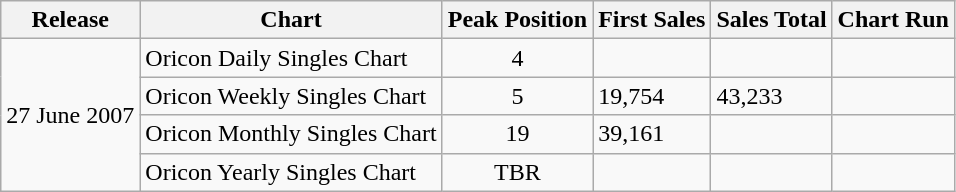<table class="wikitable">
<tr>
<th>Release</th>
<th>Chart</th>
<th>Peak Position</th>
<th>First Sales</th>
<th>Sales Total</th>
<th>Chart Run</th>
</tr>
<tr>
<td rowspan="4">27 June 2007</td>
<td>Oricon Daily Singles Chart</td>
<td align="center">4</td>
<td></td>
<td></td>
<td></td>
</tr>
<tr>
<td>Oricon Weekly Singles Chart</td>
<td align="center">5</td>
<td>19,754</td>
<td>43,233</td>
<td></td>
</tr>
<tr>
<td>Oricon Monthly Singles Chart</td>
<td align="center">19</td>
<td>39,161</td>
<td></td>
<td></td>
</tr>
<tr>
<td>Oricon Yearly Singles Chart</td>
<td align="center">TBR</td>
<td></td>
<td></td>
<td></td>
</tr>
</table>
